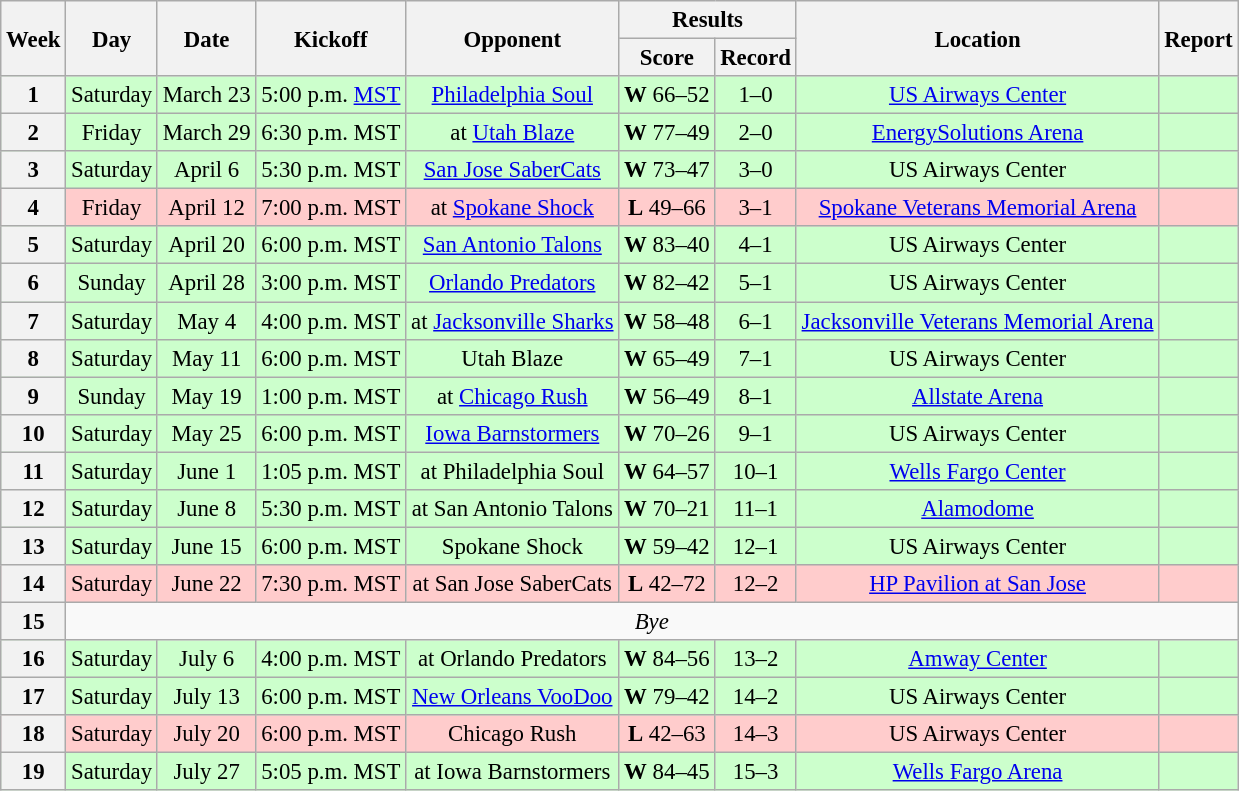<table class="wikitable" style="font-size: 95%;">
<tr>
<th rowspan=2>Week</th>
<th rowspan=2>Day</th>
<th rowspan=2>Date</th>
<th rowspan=2>Kickoff</th>
<th rowspan=2>Opponent</th>
<th colspan=2>Results</th>
<th rowspan=2>Location</th>
<th rowspan=2>Report</th>
</tr>
<tr>
<th>Score</th>
<th>Record</th>
</tr>
<tr style= background:#ccffcc>
<th align="center"><strong>1</strong></th>
<td align="center">Saturday</td>
<td align="center">March 23</td>
<td align="center">5:00 p.m. <a href='#'>MST</a></td>
<td align="center"><a href='#'>Philadelphia Soul</a></td>
<td align="center"><strong>W</strong> 66–52</td>
<td align="center">1–0</td>
<td align="center"><a href='#'>US Airways Center</a></td>
<td align="center"></td>
</tr>
<tr style= background:#ccffcc>
<th align="center"><strong>2</strong></th>
<td align="center">Friday</td>
<td align="center">March 29</td>
<td align="center">6:30 p.m. MST</td>
<td align="center">at <a href='#'>Utah Blaze</a></td>
<td align="center"><strong>W</strong> 77–49</td>
<td align="center">2–0</td>
<td align="center"><a href='#'>EnergySolutions Arena</a></td>
<td align="center"></td>
</tr>
<tr style= background:#ccffcc>
<th align="center"><strong>3</strong></th>
<td align="center">Saturday</td>
<td align="center">April 6</td>
<td align="center">5:30 p.m. MST</td>
<td align="center"><a href='#'>San Jose SaberCats</a></td>
<td align="center"><strong>W</strong> 73–47</td>
<td align="center">3–0</td>
<td align="center">US Airways Center</td>
<td align="center"></td>
</tr>
<tr style= background:#ffcccc>
<th align="center"><strong>4</strong></th>
<td align="center">Friday</td>
<td align="center">April 12</td>
<td align="center">7:00 p.m. MST</td>
<td align="center">at <a href='#'>Spokane Shock</a></td>
<td align="center"><strong>L</strong> 49–66</td>
<td align="center">3–1</td>
<td align="center"><a href='#'>Spokane Veterans Memorial Arena</a></td>
<td align="center"></td>
</tr>
<tr style= background:#ccffcc>
<th align="center"><strong>5</strong></th>
<td align="center">Saturday</td>
<td align="center">April 20</td>
<td align="center">6:00 p.m. MST</td>
<td align="center"><a href='#'>San Antonio Talons</a></td>
<td align="center"><strong>W</strong> 83–40</td>
<td align="center">4–1</td>
<td align="center">US Airways Center</td>
<td align="center"></td>
</tr>
<tr style= background:#ccffcc>
<th align="center"><strong>6</strong></th>
<td align="center">Sunday</td>
<td align="center">April 28</td>
<td align="center">3:00 p.m. MST</td>
<td align="center"><a href='#'>Orlando Predators</a></td>
<td align="center"><strong>W</strong> 82–42</td>
<td align="center">5–1</td>
<td align="center">US Airways Center</td>
<td align="center"></td>
</tr>
<tr style= background:#ccffcc>
<th align="center"><strong>7</strong></th>
<td align="center">Saturday</td>
<td align="center">May 4</td>
<td align="center">4:00 p.m. MST</td>
<td align="center">at <a href='#'>Jacksonville Sharks</a></td>
<td align="center"><strong>W</strong> 58–48</td>
<td align="center">6–1</td>
<td align="center"><a href='#'>Jacksonville Veterans Memorial Arena</a></td>
<td align="center"></td>
</tr>
<tr style= background:#ccffcc>
<th align="center"><strong>8</strong></th>
<td align="center">Saturday</td>
<td align="center">May 11</td>
<td align="center">6:00 p.m. MST</td>
<td align="center">Utah Blaze</td>
<td align="center"><strong>W</strong> 65–49</td>
<td align="center">7–1</td>
<td align="center">US Airways Center</td>
<td align="center"></td>
</tr>
<tr style= background:#ccffcc>
<th align="center"><strong>9</strong></th>
<td align="center">Sunday</td>
<td align="center">May 19</td>
<td align="center">1:00 p.m. MST</td>
<td align="center">at <a href='#'>Chicago Rush</a></td>
<td align="center"><strong>W</strong> 56–49</td>
<td align="center">8–1</td>
<td align="center"><a href='#'>Allstate Arena</a></td>
<td align="center"></td>
</tr>
<tr style= background:#ccffcc>
<th align="center"><strong>10</strong></th>
<td align="center">Saturday</td>
<td align="center">May 25</td>
<td align="center">6:00 p.m. MST</td>
<td align="center"><a href='#'>Iowa Barnstormers</a></td>
<td align="center"><strong>W</strong> 70–26</td>
<td align="center">9–1</td>
<td align="center">US Airways Center</td>
<td align="center"></td>
</tr>
<tr style= background:#ccffcc>
<th align="center"><strong>11</strong></th>
<td align="center">Saturday</td>
<td align="center">June 1</td>
<td align="center">1:05 p.m. MST</td>
<td align="center">at Philadelphia Soul</td>
<td align="center"><strong>W</strong> 64–57</td>
<td align="center">10–1</td>
<td align="center"><a href='#'>Wells Fargo Center</a></td>
<td align="center"></td>
</tr>
<tr style= background:#ccffcc>
<th align="center"><strong>12</strong></th>
<td align="center">Saturday</td>
<td align="center">June 8</td>
<td align="center">5:30 p.m. MST</td>
<td align="center">at San Antonio Talons</td>
<td align="center"><strong>W</strong> 70–21</td>
<td align="center">11–1</td>
<td align="center"><a href='#'>Alamodome</a></td>
<td align="center"></td>
</tr>
<tr style= background:#ccffcc>
<th align="center"><strong>13</strong></th>
<td align="center">Saturday</td>
<td align="center">June 15</td>
<td align="center">6:00 p.m. MST</td>
<td align="center">Spokane Shock</td>
<td align="center"><strong>W</strong> 59–42</td>
<td align="center">12–1</td>
<td align="center">US Airways Center</td>
<td align="center"></td>
</tr>
<tr style= background:#ffcccc>
<th align="center"><strong>14</strong></th>
<td align="center">Saturday</td>
<td align="center">June 22</td>
<td align="center">7:30 p.m. MST</td>
<td align="center">at San Jose SaberCats</td>
<td align="center"><strong>L</strong> 42–72</td>
<td align="center">12–2</td>
<td align="center"><a href='#'>HP Pavilion at San Jose</a></td>
<td align="center"></td>
</tr>
<tr style=>
<th align="center"><strong>15</strong></th>
<td colspan=9 align="center" valign="middle"><em>Bye</em></td>
</tr>
<tr style= background:#ccffcc>
<th align="center"><strong>16</strong></th>
<td align="center">Saturday</td>
<td align="center">July 6</td>
<td align="center">4:00 p.m. MST</td>
<td align="center">at Orlando Predators</td>
<td align="center"><strong>W</strong> 84–56</td>
<td align="center">13–2</td>
<td align="center"><a href='#'>Amway Center</a></td>
<td align="center"></td>
</tr>
<tr style= background:#ccffcc>
<th align="center"><strong>17</strong></th>
<td align="center">Saturday</td>
<td align="center">July 13</td>
<td align="center">6:00 p.m. MST</td>
<td align="center"><a href='#'>New Orleans VooDoo</a></td>
<td align="center"><strong>W</strong> 79–42</td>
<td align="center">14–2</td>
<td align="center">US Airways Center</td>
<td align="center"></td>
</tr>
<tr style= background:#ffcccc>
<th align="center"><strong>18</strong></th>
<td align="center">Saturday</td>
<td align="center">July 20</td>
<td align="center">6:00 p.m. MST</td>
<td align="center">Chicago Rush</td>
<td align="center"><strong>L</strong> 42–63</td>
<td align="center">14–3</td>
<td align="center">US Airways Center</td>
<td align="center"></td>
</tr>
<tr style= background:#ccffcc>
<th align="center"><strong>19</strong></th>
<td align="center">Saturday</td>
<td align="center">July 27</td>
<td align="center">5:05 p.m. MST</td>
<td align="center">at Iowa Barnstormers</td>
<td align="center"><strong>W</strong> 84–45</td>
<td align="center">15–3</td>
<td align="center"><a href='#'>Wells Fargo Arena</a></td>
<td align="center"></td>
</tr>
</table>
